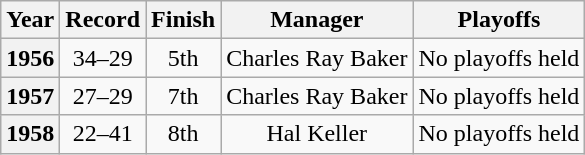<table class="wikitable" style="text-align:center;">
<tr>
<th scope="col">Year</th>
<th scope="col">Record</th>
<th scope="col">Finish</th>
<th scope="col">Manager</th>
<th scope="col">Playoffs</th>
</tr>
<tr>
<th scope="row">1956</th>
<td>34–29</td>
<td>5th</td>
<td>Charles Ray Baker</td>
<td>No playoffs held</td>
</tr>
<tr>
<th scope="row">1957</th>
<td>27–29</td>
<td>7th</td>
<td>Charles Ray Baker</td>
<td>No playoffs held</td>
</tr>
<tr>
<th scope="row">1958</th>
<td>22–41</td>
<td>8th</td>
<td>Hal Keller</td>
<td>No playoffs held</td>
</tr>
</table>
